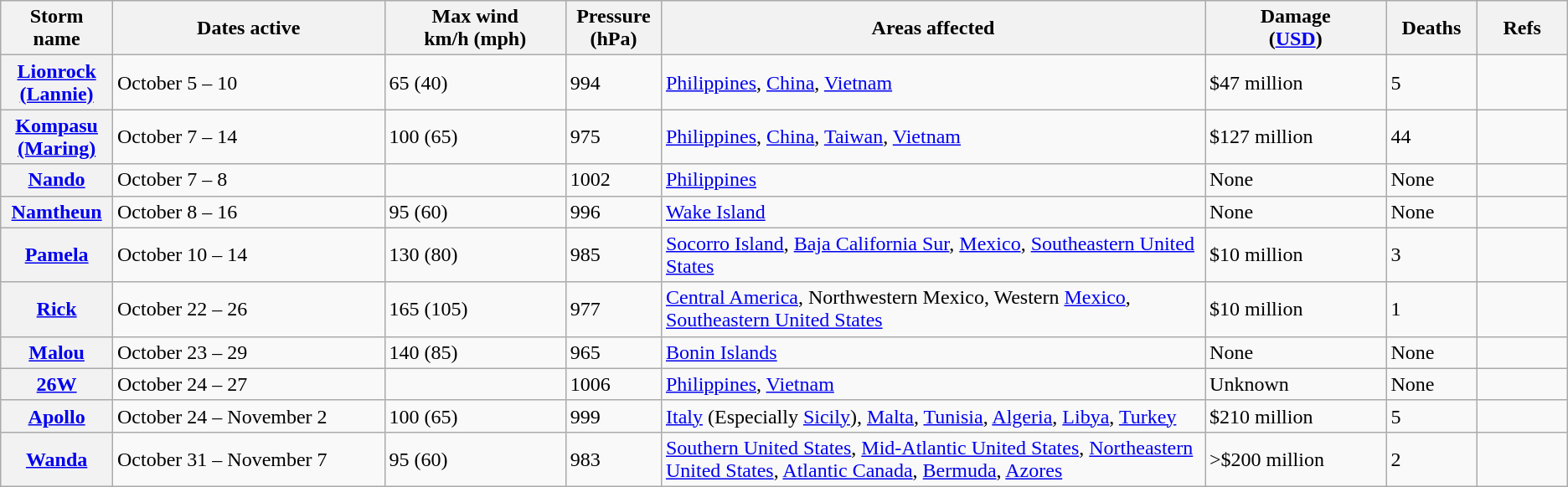<table class="wikitable sortable">
<tr>
<th width="5%">Storm name</th>
<th width="15%">Dates active</th>
<th width="10%">Max wind<br>km/h (mph)</th>
<th width="5%">Pressure<br>(hPa)</th>
<th width="30%">Areas affected</th>
<th width="10%">Damage<br>(<a href='#'>USD</a>)</th>
<th width="5%">Deaths</th>
<th width="5%">Refs</th>
</tr>
<tr>
<th><a href='#'>Lionrock (Lannie)</a></th>
<td>October 5 – 10</td>
<td>65 (40)</td>
<td>994</td>
<td><a href='#'>Philippines</a>, <a href='#'>China</a>, <a href='#'>Vietnam</a></td>
<td>$47 million</td>
<td>5</td>
<td></td>
</tr>
<tr>
<th><a href='#'>Kompasu (Maring)</a></th>
<td>October 7 – 14</td>
<td>100 (65)</td>
<td>975</td>
<td><a href='#'>Philippines</a>, <a href='#'>China</a>, <a href='#'>Taiwan</a>, <a href='#'>Vietnam</a></td>
<td>$127 million</td>
<td>44</td>
<td></td>
</tr>
<tr>
<th><a href='#'>Nando</a></th>
<td>October 7 – 8</td>
<td></td>
<td>1002</td>
<td><a href='#'>Philippines</a></td>
<td>None</td>
<td>None</td>
<td></td>
</tr>
<tr>
<th><a href='#'>Namtheun</a></th>
<td>October 8 – 16</td>
<td>95 (60)</td>
<td>996</td>
<td><a href='#'>Wake Island</a></td>
<td>None</td>
<td>None</td>
<td></td>
</tr>
<tr>
<th><a href='#'>Pamela</a></th>
<td>October 10 – 14</td>
<td>130 (80)</td>
<td>985</td>
<td><a href='#'>Socorro Island</a>, <a href='#'>Baja California Sur</a>, <a href='#'>Mexico</a>, <a href='#'>Southeastern United States</a></td>
<td>$10 million</td>
<td>3</td>
<td></td>
</tr>
<tr>
<th><a href='#'>Rick</a></th>
<td>October 22 – 26</td>
<td>165 (105)</td>
<td>977</td>
<td><a href='#'>Central America</a>, Northwestern Mexico, Western <a href='#'>Mexico</a>, <a href='#'>Southeastern United States</a></td>
<td>$10 million</td>
<td>1</td>
<td></td>
</tr>
<tr>
<th><a href='#'>Malou</a></th>
<td>October 23 – 29</td>
<td>140 (85)</td>
<td>965</td>
<td><a href='#'>Bonin Islands</a></td>
<td>None</td>
<td>None</td>
<td></td>
</tr>
<tr>
<th><a href='#'>26W</a></th>
<td>October 24 – 27</td>
<td></td>
<td>1006</td>
<td><a href='#'>Philippines</a>, <a href='#'>Vietnam</a></td>
<td>Unknown</td>
<td>None</td>
<td></td>
</tr>
<tr>
<th><a href='#'>Apollo</a></th>
<td>October 24 – November 2</td>
<td>100 (65)</td>
<td>999</td>
<td><a href='#'>Italy</a> (Especially <a href='#'>Sicily</a>), <a href='#'>Malta</a>, <a href='#'>Tunisia</a>, <a href='#'>Algeria</a>, <a href='#'>Libya</a>, <a href='#'>Turkey</a></td>
<td>$210 million</td>
<td>5</td>
<td></td>
</tr>
<tr>
<th><a href='#'>Wanda</a></th>
<td>October 31 – November 7</td>
<td>95 (60)</td>
<td>983</td>
<td><a href='#'>Southern United States</a>, <a href='#'>Mid-Atlantic United States</a>, <a href='#'>Northeastern United States</a>, <a href='#'>Atlantic Canada</a>, <a href='#'>Bermuda</a>, <a href='#'>Azores</a></td>
<td>>$200 million</td>
<td>2</td>
<td></td>
</tr>
</table>
